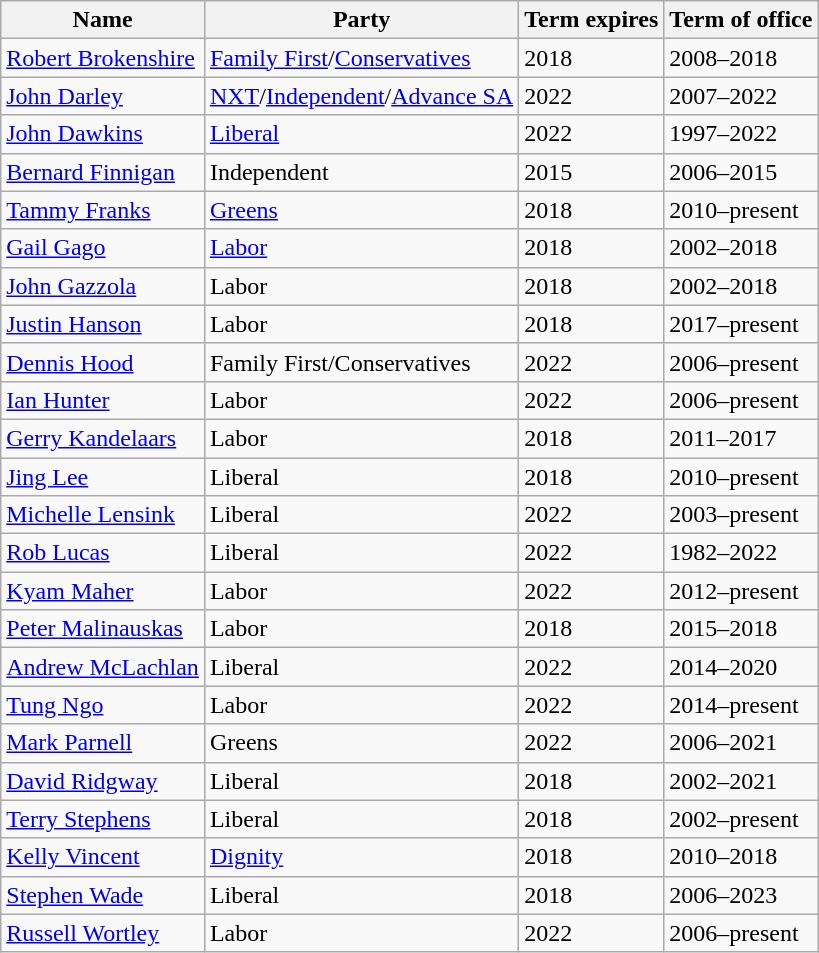<table class="wikitable sortable">
<tr>
<th>Name</th>
<th>Party</th>
<th>Term expires</th>
<th>Term of office</th>
</tr>
<tr>
<td><a href='#'>Robert Brokenshire</a></td>
<td><a href='#'>Family First</a>/<a href='#'>Conservatives</a></td>
<td>2018</td>
<td>2008–2018</td>
</tr>
<tr>
<td><a href='#'>John Darley</a></td>
<td><a href='#'>NXT</a>/<a href='#'>Independent</a>/<a href='#'>Advance SA</a></td>
<td>2022</td>
<td>2007–2022</td>
</tr>
<tr>
<td><a href='#'>John Dawkins</a></td>
<td><a href='#'>Liberal</a></td>
<td>2022</td>
<td>1997–2022</td>
</tr>
<tr>
<td><a href='#'>Bernard Finnigan</a> </td>
<td>Independent</td>
<td>2015</td>
<td>2006–2015</td>
</tr>
<tr>
<td><a href='#'>Tammy Franks</a></td>
<td><a href='#'>Greens</a></td>
<td>2018</td>
<td>2010–present</td>
</tr>
<tr>
<td><a href='#'>Gail Gago</a></td>
<td><a href='#'>Labor</a></td>
<td>2018</td>
<td>2002–2018</td>
</tr>
<tr>
<td><a href='#'>John Gazzola</a></td>
<td>Labor</td>
<td>2018</td>
<td>2002–2018</td>
</tr>
<tr>
<td><a href='#'>Justin Hanson</a> </td>
<td>Labor</td>
<td>2018</td>
<td>2017–present</td>
</tr>
<tr>
<td><a href='#'>Dennis Hood</a></td>
<td>Family First/Conservatives </td>
<td>2022</td>
<td>2006–present</td>
</tr>
<tr>
<td><a href='#'>Ian Hunter</a></td>
<td>Labor</td>
<td>2022</td>
<td>2006–present</td>
</tr>
<tr>
<td><a href='#'>Gerry Kandelaars</a> </td>
<td>Labor</td>
<td>2018</td>
<td>2011–2017</td>
</tr>
<tr>
<td><a href='#'>Jing Lee</a></td>
<td>Liberal</td>
<td>2018</td>
<td>2010–present</td>
</tr>
<tr>
<td><a href='#'>Michelle Lensink</a></td>
<td>Liberal</td>
<td>2022</td>
<td>2003–present</td>
</tr>
<tr>
<td><a href='#'>Rob Lucas</a></td>
<td>Liberal</td>
<td>2022</td>
<td>1982–2022</td>
</tr>
<tr>
<td><a href='#'>Kyam Maher</a></td>
<td>Labor</td>
<td>2022</td>
<td>2012–present</td>
</tr>
<tr>
<td><a href='#'>Peter Malinauskas</a> </td>
<td>Labor</td>
<td>2018</td>
<td>2015–2018</td>
</tr>
<tr>
<td><a href='#'>Andrew McLachlan</a></td>
<td>Liberal</td>
<td>2022</td>
<td>2014–2020</td>
</tr>
<tr>
<td><a href='#'>Tung Ngo</a></td>
<td>Labor</td>
<td>2022</td>
<td>2014–present</td>
</tr>
<tr>
<td><a href='#'>Mark Parnell</a></td>
<td>Greens</td>
<td>2022</td>
<td>2006–2021</td>
</tr>
<tr>
<td><a href='#'>David Ridgway</a></td>
<td>Liberal</td>
<td>2018</td>
<td>2002–2021</td>
</tr>
<tr>
<td><a href='#'>Terry Stephens</a></td>
<td>Liberal</td>
<td>2018</td>
<td>2002–present</td>
</tr>
<tr>
<td><a href='#'>Kelly Vincent</a></td>
<td><a href='#'>Dignity</a></td>
<td>2018</td>
<td>2010–2018</td>
</tr>
<tr>
<td><a href='#'>Stephen Wade</a></td>
<td>Liberal</td>
<td>2018</td>
<td>2006–2023</td>
</tr>
<tr>
<td><a href='#'>Russell Wortley</a></td>
<td>Labor</td>
<td>2022</td>
<td>2006–present</td>
</tr>
</table>
